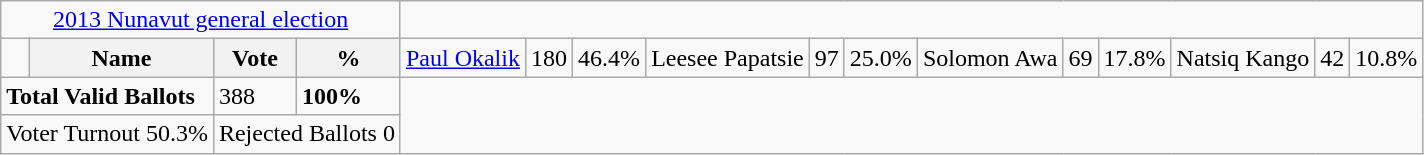<table class="wikitable">
<tr>
<td colspan=4 align=center><a href='#'>2013 Nunavut general election</a></td>
</tr>
<tr>
<td></td>
<th><strong>Name </strong></th>
<th><strong>Vote</strong></th>
<th><strong>%</strong><br></th>
<td><a href='#'>Paul Okalik</a></td>
<td>180</td>
<td>46.4%<br></td>
<td>Leesee Papatsie</td>
<td>97</td>
<td>25.0%<br></td>
<td>Solomon Awa</td>
<td>69</td>
<td>17.8%<br></td>
<td>Natsiq Kango</td>
<td>42</td>
<td>10.8%</td>
</tr>
<tr>
<td colspan=2><strong>Total Valid Ballots</strong></td>
<td>388</td>
<td><strong>100%</strong></td>
</tr>
<tr>
<td colspan=2 align=center>Voter Turnout 50.3%</td>
<td colspan=2 align=center>Rejected Ballots 0</td>
</tr>
</table>
